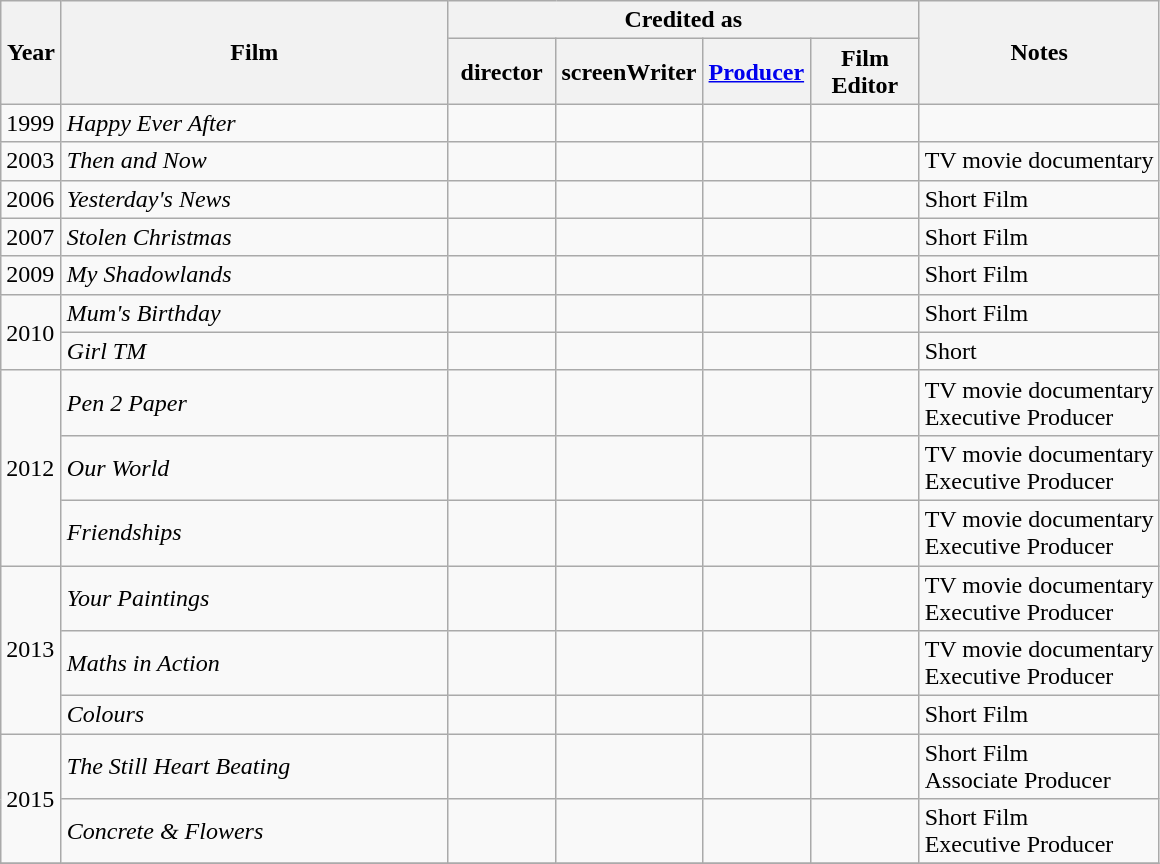<table class="wikitable sortable" style="margin-right: 0;">
<tr>
<th rowspan="2" style="width:33px;">Year</th>
<th rowspan="2" style="width:250px;">Film</th>
<th colspan="4">Credited as</th>
<th rowspan="2">Notes</th>
</tr>
<tr>
<th style="width:65px;">director</th>
<th style="width:65px;">screenWriter</th>
<th style="width:65px;"><a href='#'>Producer</a></th>
<th style="width:65px;">Film Editor</th>
</tr>
<tr>
<td>1999</td>
<td style="text-align:left"><em>Happy Ever After</em></td>
<td></td>
<td></td>
<td></td>
<td></td>
<td></td>
</tr>
<tr>
<td>2003</td>
<td style="text-align:left"><em>Then and Now</em></td>
<td></td>
<td></td>
<td></td>
<td></td>
<td>TV movie documentary</td>
</tr>
<tr>
<td>2006</td>
<td style="text-align:left"><em>Yesterday's News</em></td>
<td></td>
<td></td>
<td></td>
<td></td>
<td>Short Film</td>
</tr>
<tr>
<td>2007</td>
<td style="text-align:left"><em>Stolen Christmas</em></td>
<td></td>
<td></td>
<td></td>
<td></td>
<td>Short Film</td>
</tr>
<tr>
<td>2009</td>
<td style="text-align:left"><em>My Shadowlands</em></td>
<td></td>
<td></td>
<td></td>
<td></td>
<td>Short Film</td>
</tr>
<tr>
<td rowspan="2">2010</td>
<td style="text-align:left"><em>Mum's Birthday</em></td>
<td></td>
<td></td>
<td></td>
<td></td>
<td>Short Film</td>
</tr>
<tr>
<td style="text-align:left"><em>Girl TM</em></td>
<td></td>
<td></td>
<td></td>
<td></td>
<td>Short</td>
</tr>
<tr>
<td rowspan="3">2012</td>
<td style="text-align:left"><em>Pen 2 Paper</em></td>
<td></td>
<td></td>
<td></td>
<td></td>
<td>TV movie documentary<br>Executive Producer</td>
</tr>
<tr>
<td style="text-align:left"><em>Our World</em></td>
<td></td>
<td></td>
<td></td>
<td></td>
<td>TV movie documentary<br>Executive Producer</td>
</tr>
<tr>
<td style="text-align:left"><em>Friendships</em></td>
<td></td>
<td></td>
<td></td>
<td></td>
<td>TV movie documentary<br>Executive Producer</td>
</tr>
<tr>
<td rowspan="3">2013</td>
<td style="text-align:left"><em>Your Paintings</em></td>
<td></td>
<td></td>
<td></td>
<td></td>
<td>TV movie documentary<br>Executive Producer</td>
</tr>
<tr>
<td style="text-align:left"><em>Maths in Action</em></td>
<td></td>
<td></td>
<td></td>
<td></td>
<td>TV movie documentary<br>Executive Producer</td>
</tr>
<tr>
<td style="text-align:left"><em>Colours</em></td>
<td></td>
<td></td>
<td></td>
<td></td>
<td>Short Film</td>
</tr>
<tr>
<td rowspan="2">2015</td>
<td style="text-align:left"><em>The Still Heart Beating</em></td>
<td></td>
<td></td>
<td></td>
<td></td>
<td>Short Film<br>Associate Producer</td>
</tr>
<tr>
<td style="text-align:left"><em>Concrete & Flowers</em></td>
<td></td>
<td></td>
<td></td>
<td></td>
<td>Short Film<br>Executive Producer</td>
</tr>
<tr>
</tr>
</table>
